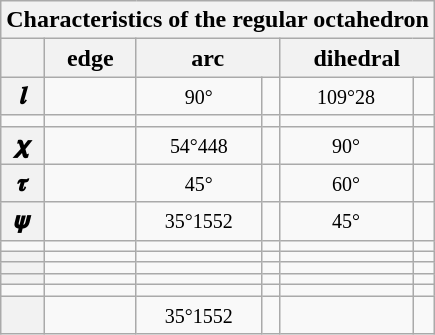<table class="wikitable floatright">
<tr>
<th colspan=6>Characteristics of the regular octahedron</th>
</tr>
<tr>
<th align=right></th>
<th align=center>edge</th>
<th colspan=2 align=center>arc</th>
<th colspan=2 align=center>dihedral</th>
</tr>
<tr>
<th align=right>𝒍</th>
<td align=center><small></small></td>
<td align=center><small>90°</small></td>
<td align=center><small></small></td>
<td align=center><small>109°28</small></td>
<td align=center><small></small></td>
</tr>
<tr>
<td></td>
<td></td>
<td></td>
<td></td>
<td></td>
</tr>
<tr>
<th align=right>𝟀</th>
<td align=center><small></small></td>
<td align=center><small>54°448</small></td>
<td align=center><small></small></td>
<td align=center><small>90°</small></td>
<td align=center><small></small></td>
</tr>
<tr>
<th align=right>𝝉</th>
<td align=center><small></small></td>
<td align=center><small>45°</small></td>
<td align=center><small></small></td>
<td align=center><small>60°</small></td>
<td align=center><small></small></td>
</tr>
<tr>
<th align=right>𝟁</th>
<td align=center><small></small></td>
<td align=center><small>35°1552</small></td>
<td align=center><small></small></td>
<td align=center><small>45°</small></td>
<td align=center><small></small></td>
</tr>
<tr>
<td></td>
<td></td>
<td></td>
<td></td>
<td></td>
</tr>
<tr>
<th align=right><small></small></th>
<td align=center><small></small></td>
<td align=center></td>
<td align=center></td>
<td align=center></td>
<td align=center></td>
</tr>
<tr>
<th align=right><small></small></th>
<td align=center><small></small></td>
<td align=center></td>
<td align=center></td>
<td align=center></td>
<td align=center></td>
</tr>
<tr>
<th align=right><small></small></th>
<td align=center><small></small></td>
<td align=center></td>
<td align=center></td>
<td align=center></td>
<td align=center></td>
</tr>
<tr>
<td></td>
<td></td>
<td></td>
<td></td>
<td></td>
</tr>
<tr>
<th align=right><small></small></th>
<td align=center></td>
<td align=center><small>35°1552</small></td>
<td align=center><small></small></td>
<td align=center></td>
<td align=center></td>
</tr>
</table>
